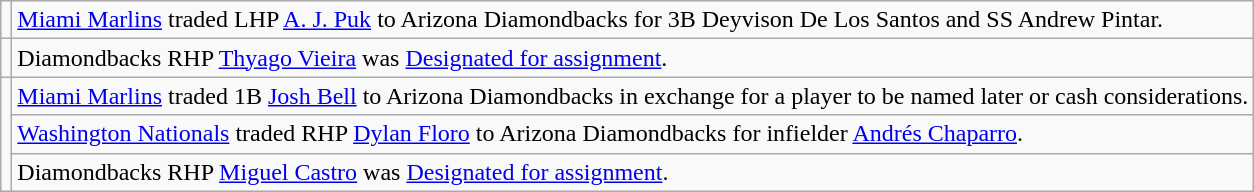<table class="wikitable">
<tr>
<td></td>
<td><a href='#'>Miami Marlins</a> traded LHP <a href='#'>A. J. Puk</a> to Arizona Diamondbacks for 3B Deyvison De Los Santos and SS Andrew Pintar.</td>
</tr>
<tr>
<td></td>
<td>Diamondbacks RHP <a href='#'>Thyago Vieira</a> was <a href='#'>Designated for assignment</a>.</td>
</tr>
<tr>
<td rowspan=3></td>
<td><a href='#'>Miami Marlins</a> traded 1B <a href='#'>Josh Bell</a> to Arizona Diamondbacks in exchange for a player to be named later or cash considerations.</td>
</tr>
<tr>
<td><a href='#'>Washington Nationals</a> traded RHP <a href='#'>Dylan Floro</a> to Arizona Diamondbacks for infielder <a href='#'>Andrés Chaparro</a>.</td>
</tr>
<tr>
<td>Diamondbacks RHP <a href='#'>Miguel Castro</a> was <a href='#'>Designated for assignment</a>.</td>
</tr>
</table>
